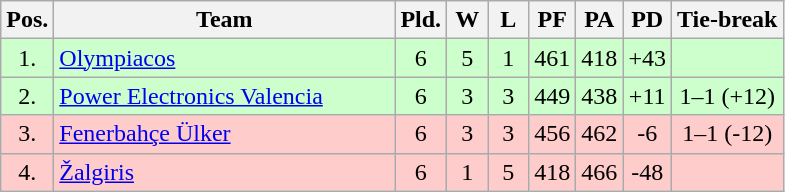<table class="wikitable" style="text-align:center">
<tr>
<th width=15>Pos.</th>
<th width=220>Team</th>
<th width=20>Pld.</th>
<th width=20>W</th>
<th width=20>L</th>
<th width=20>PF</th>
<th width=20>PA</th>
<th width=20>PD</th>
<th>Tie-break</th>
</tr>
<tr style="background:#ccffcc">
<td>1.</td>
<td align=left> <a href='#'>Olympiacos</a></td>
<td>6</td>
<td>5</td>
<td>1</td>
<td>461</td>
<td>418</td>
<td>+43</td>
<td></td>
</tr>
<tr style="background:#ccffcc">
<td>2.</td>
<td align=left> <a href='#'>Power Electronics Valencia</a></td>
<td>6</td>
<td>3</td>
<td>3</td>
<td>449</td>
<td>438</td>
<td>+11</td>
<td>1–1 (+12)</td>
</tr>
<tr style="background:#fcc;">
<td>3.</td>
<td align=left> <a href='#'>Fenerbahçe Ülker</a></td>
<td>6</td>
<td>3</td>
<td>3</td>
<td>456</td>
<td>462</td>
<td>-6</td>
<td>1–1 (-12)</td>
</tr>
<tr style="background:#fcc;">
<td>4.</td>
<td align=left> <a href='#'>Žalgiris</a></td>
<td>6</td>
<td>1</td>
<td>5</td>
<td>418</td>
<td>466</td>
<td>-48</td>
<td></td>
</tr>
</table>
